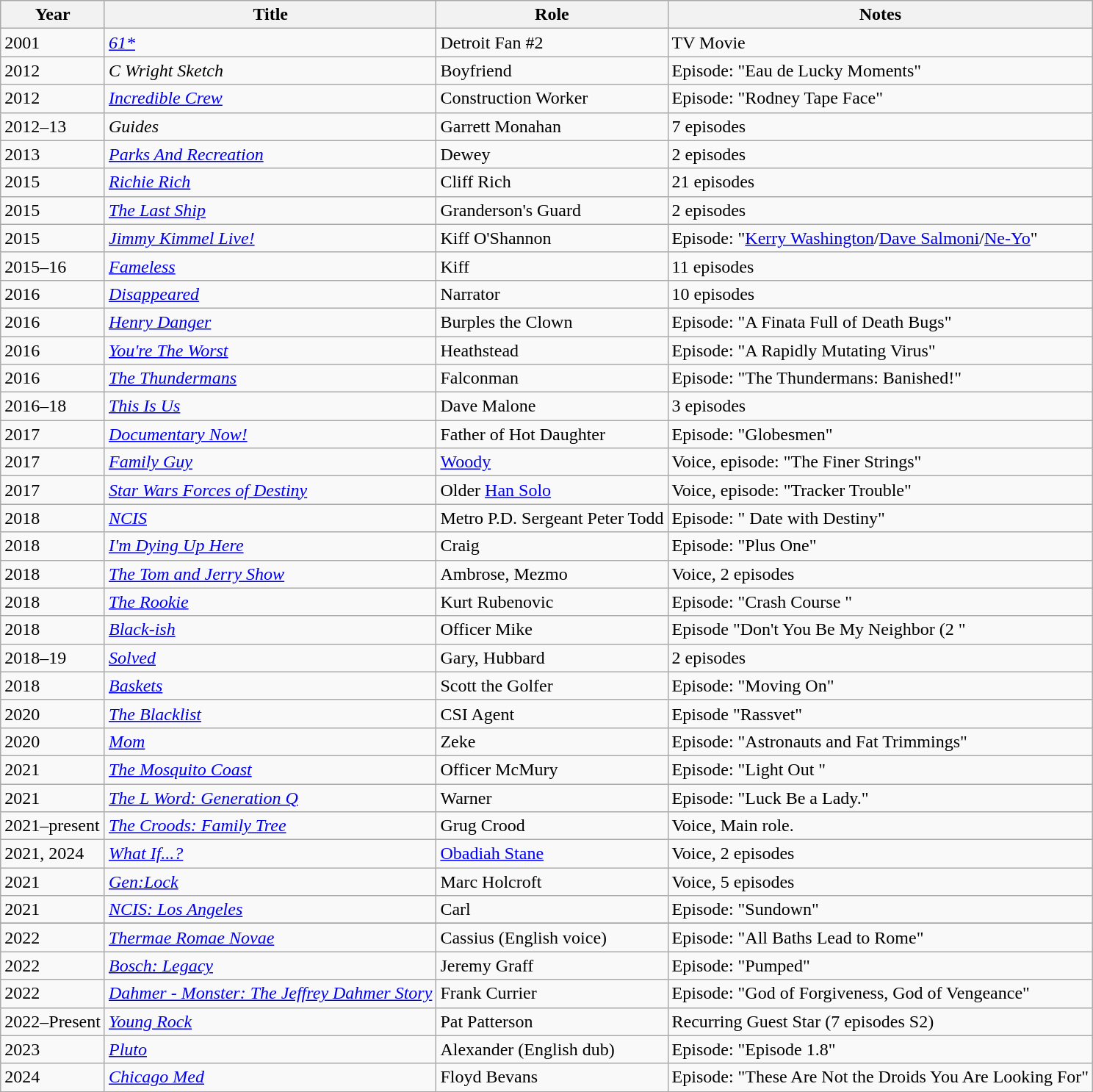<table class="wikitable sortable">
<tr>
<th>Year</th>
<th>Title</th>
<th>Role</th>
<th class="unsortable">Notes</th>
</tr>
<tr>
<td>2001</td>
<td><em><a href='#'>61*</a></em></td>
<td>Detroit Fan #2</td>
<td>TV Movie</td>
</tr>
<tr>
<td>2012</td>
<td><em>C Wright Sketch</em></td>
<td>Boyfriend</td>
<td>Episode: "Eau de Lucky Moments"</td>
</tr>
<tr>
<td>2012</td>
<td><em><a href='#'>Incredible Crew</a></em></td>
<td>Construction Worker</td>
<td>Episode: "Rodney Tape Face"</td>
</tr>
<tr>
<td>2012–13</td>
<td><em>Guides</em></td>
<td>Garrett Monahan</td>
<td>7 episodes</td>
</tr>
<tr>
<td>2013</td>
<td><em><a href='#'>Parks And Recreation</a></em></td>
<td>Dewey</td>
<td>2 episodes</td>
</tr>
<tr>
<td>2015</td>
<td><em><a href='#'>Richie Rich</a></em></td>
<td>Cliff Rich</td>
<td>21 episodes</td>
</tr>
<tr>
<td>2015</td>
<td><em><a href='#'>The Last Ship</a></em></td>
<td>Granderson's Guard</td>
<td>2 episodes</td>
</tr>
<tr>
<td>2015</td>
<td><em><a href='#'>Jimmy Kimmel Live!</a></em></td>
<td>Kiff O'Shannon</td>
<td>Episode: "<a href='#'>Kerry Washington</a>/<a href='#'>Dave Salmoni</a>/<a href='#'>Ne-Yo</a>"</td>
</tr>
<tr>
<td>2015–16</td>
<td><em><a href='#'>Fameless</a></em></td>
<td>Kiff</td>
<td>11 episodes</td>
</tr>
<tr>
<td>2016</td>
<td><em><a href='#'>Disappeared</a></em></td>
<td>Narrator</td>
<td>10 episodes</td>
</tr>
<tr>
<td>2016</td>
<td><em><a href='#'>Henry Danger</a></em></td>
<td>Burples the Clown</td>
<td>Episode: "A Finata Full of Death Bugs"</td>
</tr>
<tr>
<td>2016</td>
<td><em><a href='#'>You're The Worst</a></em></td>
<td>Heathstead</td>
<td>Episode: "A Rapidly Mutating Virus"</td>
</tr>
<tr>
<td>2016</td>
<td><em><a href='#'>The Thundermans</a></em></td>
<td>Falconman</td>
<td>Episode: "The Thundermans: Banished!"</td>
</tr>
<tr>
<td>2016–18</td>
<td><em><a href='#'>This Is Us</a></em></td>
<td>Dave Malone</td>
<td>3 episodes</td>
</tr>
<tr>
<td>2017</td>
<td><em><a href='#'>Documentary Now!</a></em></td>
<td>Father of Hot Daughter</td>
<td>Episode: "Globesmen"</td>
</tr>
<tr>
<td>2017</td>
<td><em><a href='#'>Family Guy</a></em></td>
<td><a href='#'>Woody</a></td>
<td>Voice, episode: "The Finer Strings"</td>
</tr>
<tr>
<td>2017</td>
<td><em><a href='#'>Star Wars Forces of Destiny</a></em></td>
<td>Older <a href='#'>Han Solo</a></td>
<td>Voice, episode: "Tracker Trouble"</td>
</tr>
<tr>
<td>2018</td>
<td><em><a href='#'>NCIS</a></em></td>
<td>Metro P.D. Sergeant Peter Todd</td>
<td>Episode: " Date with Destiny"</td>
</tr>
<tr>
<td>2018</td>
<td><em><a href='#'>I'm Dying Up Here</a></em></td>
<td>Craig</td>
<td>Episode: "Plus One"</td>
</tr>
<tr>
<td>2018</td>
<td><em><a href='#'>The Tom and Jerry Show</a></em></td>
<td>Ambrose, Mezmo</td>
<td>Voice, 2 episodes</td>
</tr>
<tr>
<td>2018</td>
<td><em><a href='#'>The Rookie</a></em></td>
<td>Kurt Rubenovic</td>
<td>Episode: "Crash Course "</td>
</tr>
<tr>
<td>2018</td>
<td><em><a href='#'>Black-ish</a></em></td>
<td>Officer Mike</td>
<td>Episode "Don't You Be My Neighbor (2 "</td>
</tr>
<tr>
<td>2018–19</td>
<td><em><a href='#'>Solved</a></em></td>
<td>Gary, Hubbard</td>
<td>2 episodes</td>
</tr>
<tr>
<td>2018</td>
<td><em><a href='#'>Baskets</a></em></td>
<td>Scott the Golfer</td>
<td>Episode: "Moving On"</td>
</tr>
<tr>
<td>2020</td>
<td><em><a href='#'>The Blacklist</a></em></td>
<td>CSI Agent</td>
<td>Episode "Rassvet"</td>
</tr>
<tr>
<td>2020</td>
<td><em><a href='#'>Mom</a></em></td>
<td>Zeke</td>
<td>Episode: "Astronauts and Fat Trimmings"</td>
</tr>
<tr>
<td>2021</td>
<td><em><a href='#'>The Mosquito Coast</a></em></td>
<td>Officer McMury</td>
<td>Episode: "Light Out "</td>
</tr>
<tr>
<td>2021</td>
<td><em><a href='#'>The L Word: Generation Q</a></em></td>
<td>Warner</td>
<td>Episode: "Luck Be a Lady."</td>
</tr>
<tr>
<td>2021–present</td>
<td><em><a href='#'>The Croods: Family Tree</a></em></td>
<td>Grug Crood</td>
<td>Voice, Main role.</td>
</tr>
<tr>
<td>2021, 2024</td>
<td><em><a href='#'>What If...?</a></em></td>
<td><a href='#'>Obadiah Stane</a></td>
<td>Voice, 2 episodes</td>
</tr>
<tr>
<td>2021</td>
<td><em><a href='#'>Gen:Lock</a></em></td>
<td>Marc Holcroft</td>
<td>Voice, 5 episodes</td>
</tr>
<tr>
<td>2021</td>
<td><em><a href='#'>NCIS: Los Angeles</a></em></td>
<td>Carl</td>
<td>Episode: "Sundown"</td>
</tr>
<tr>
</tr>
<tr>
<td>2022</td>
<td><em><a href='#'>Thermae Romae Novae</a></em></td>
<td>Cassius (English voice)</td>
<td>Episode: "All Baths Lead to Rome"</td>
</tr>
<tr>
<td>2022</td>
<td><em><a href='#'>Bosch: Legacy</a></em></td>
<td>Jeremy Graff</td>
<td>Episode: "Pumped"</td>
</tr>
<tr>
<td>2022</td>
<td><em><a href='#'>Dahmer - Monster: The Jeffrey Dahmer Story</a></em></td>
<td>Frank Currier</td>
<td>Episode: "God of Forgiveness, God of Vengeance"</td>
</tr>
<tr>
<td>2022–Present</td>
<td><em><a href='#'>Young Rock</a></em></td>
<td>Pat Patterson</td>
<td>Recurring Guest Star (7 episodes S2)</td>
</tr>
<tr>
<td>2023</td>
<td><em><a href='#'>Pluto</a></em></td>
<td>Alexander (English dub)</td>
<td>Episode: "Episode 1.8"</td>
</tr>
<tr>
<td>2024</td>
<td><em><a href='#'>Chicago Med</a></em></td>
<td>Floyd Bevans</td>
<td>Episode: "These Are Not the Droids You Are Looking For"</td>
</tr>
</table>
